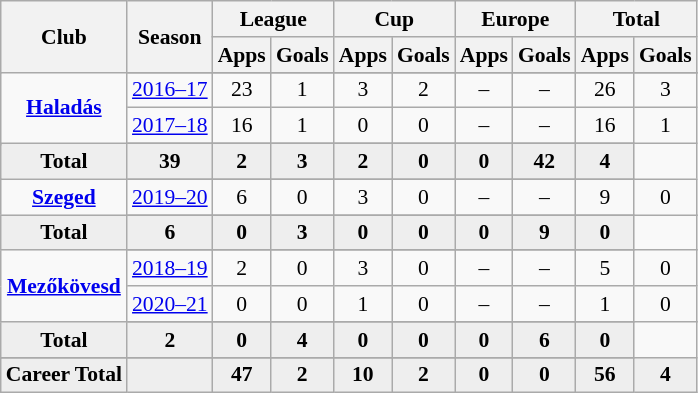<table class="wikitable" style="font-size:90%; text-align: center;">
<tr>
<th rowspan="2">Club</th>
<th rowspan="2">Season</th>
<th colspan="2">League</th>
<th colspan="2">Cup</th>
<th colspan="2">Europe</th>
<th colspan="2">Total</th>
</tr>
<tr>
<th>Apps</th>
<th>Goals</th>
<th>Apps</th>
<th>Goals</th>
<th>Apps</th>
<th>Goals</th>
<th>Apps</th>
<th>Goals</th>
</tr>
<tr ||-||-||-|->
<td rowspan="4" valign="center"><strong><a href='#'>Haladás</a></strong></td>
</tr>
<tr>
<td><a href='#'>2016–17</a></td>
<td>23</td>
<td>1</td>
<td>3</td>
<td>2</td>
<td>–</td>
<td>–</td>
<td>26</td>
<td>3</td>
</tr>
<tr>
<td><a href='#'>2017–18</a></td>
<td>16</td>
<td>1</td>
<td>0</td>
<td>0</td>
<td>–</td>
<td>–</td>
<td>16</td>
<td>1</td>
</tr>
<tr>
</tr>
<tr style="font-weight:bold; background-color:#eeeeee;">
<td>Total</td>
<td>39</td>
<td>2</td>
<td>3</td>
<td>2</td>
<td>0</td>
<td>0</td>
<td>42</td>
<td>4</td>
</tr>
<tr>
<td rowspan="3" valign="center"><strong><a href='#'>Szeged</a></strong></td>
</tr>
<tr>
<td><a href='#'>2019–20</a></td>
<td>6</td>
<td>0</td>
<td>3</td>
<td>0</td>
<td>–</td>
<td>–</td>
<td>9</td>
<td>0</td>
</tr>
<tr>
</tr>
<tr style="font-weight:bold; background-color:#eeeeee;">
<td>Total</td>
<td>6</td>
<td>0</td>
<td>3</td>
<td>0</td>
<td>0</td>
<td>0</td>
<td>9</td>
<td>0</td>
</tr>
<tr>
<td rowspan="4" valign="center"><strong><a href='#'>Mezőkövesd</a></strong></td>
</tr>
<tr>
<td><a href='#'>2018–19</a></td>
<td>2</td>
<td>0</td>
<td>3</td>
<td>0</td>
<td>–</td>
<td>–</td>
<td>5</td>
<td>0</td>
</tr>
<tr>
<td><a href='#'>2020–21</a></td>
<td>0</td>
<td>0</td>
<td>1</td>
<td>0</td>
<td>–</td>
<td>–</td>
<td>1</td>
<td>0</td>
</tr>
<tr>
</tr>
<tr style="font-weight:bold; background-color:#eeeeee;">
<td>Total</td>
<td>2</td>
<td>0</td>
<td>4</td>
<td>0</td>
<td>0</td>
<td>0</td>
<td>6</td>
<td>0</td>
</tr>
<tr>
</tr>
<tr style="font-weight:bold; background-color:#eeeeee;">
<td rowspan="2" valign="top"><strong>Career Total</strong></td>
<td></td>
<td><strong>47</strong></td>
<td><strong>2</strong></td>
<td><strong>10</strong></td>
<td><strong>2</strong></td>
<td><strong>0</strong></td>
<td><strong>0</strong></td>
<td><strong>56</strong></td>
<td><strong>4</strong></td>
</tr>
</table>
